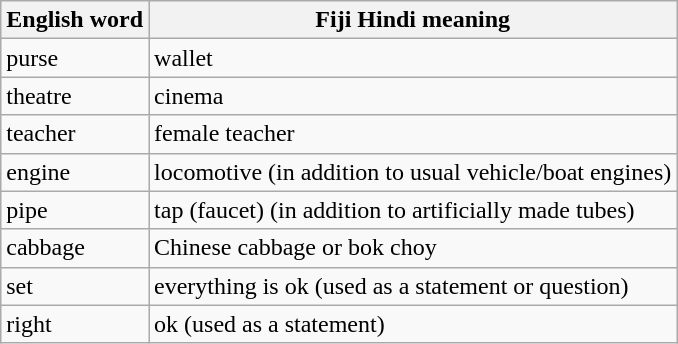<table class="wikitable">
<tr>
<th>English word</th>
<th>Fiji Hindi meaning</th>
</tr>
<tr>
<td>purse</td>
<td>wallet</td>
</tr>
<tr>
<td>theatre</td>
<td>cinema</td>
</tr>
<tr>
<td>teacher</td>
<td>female teacher</td>
</tr>
<tr>
<td>engine</td>
<td>locomotive (in addition to usual vehicle/boat engines)</td>
</tr>
<tr>
<td>pipe</td>
<td>tap (faucet) (in addition to artificially made tubes)</td>
</tr>
<tr>
<td>cabbage</td>
<td>Chinese cabbage or bok choy</td>
</tr>
<tr>
<td>set</td>
<td>everything is ok (used as a statement or question)</td>
</tr>
<tr>
<td>right</td>
<td>ok (used as a statement)</td>
</tr>
</table>
